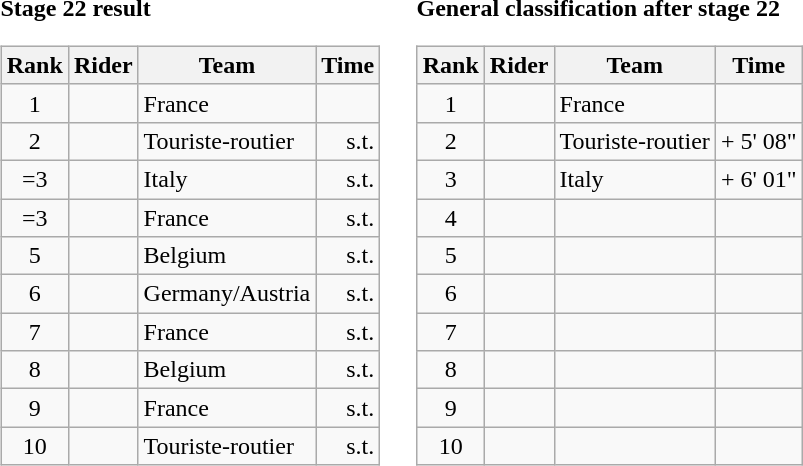<table>
<tr>
<td><strong>Stage 22 result</strong><br><table class="wikitable">
<tr>
<th scope="col">Rank</th>
<th scope="col">Rider</th>
<th scope="col">Team</th>
<th scope="col">Time</th>
</tr>
<tr>
<td style="text-align:center;">1</td>
<td></td>
<td>France</td>
<td style="text-align:right;"></td>
</tr>
<tr>
<td style="text-align:center;">2</td>
<td></td>
<td>Touriste-routier</td>
<td style="text-align:right;">s.t.</td>
</tr>
<tr>
<td style="text-align:center;">=3</td>
<td></td>
<td>Italy</td>
<td style="text-align:right;">s.t.</td>
</tr>
<tr>
<td style="text-align:center;">=3</td>
<td></td>
<td>France</td>
<td style="text-align:right;">s.t.</td>
</tr>
<tr>
<td style="text-align:center;">5</td>
<td></td>
<td>Belgium</td>
<td style="text-align:right;">s.t.</td>
</tr>
<tr>
<td style="text-align:center;">6</td>
<td></td>
<td>Germany/Austria</td>
<td style="text-align:right;">s.t.</td>
</tr>
<tr>
<td style="text-align:center;">7</td>
<td></td>
<td>France</td>
<td style="text-align:right;">s.t.</td>
</tr>
<tr>
<td style="text-align:center;">8</td>
<td></td>
<td>Belgium</td>
<td style="text-align:right;">s.t.</td>
</tr>
<tr>
<td style="text-align:center;">9</td>
<td></td>
<td>France</td>
<td style="text-align:right;">s.t.</td>
</tr>
<tr>
<td style="text-align:center;">10</td>
<td></td>
<td>Touriste-routier</td>
<td style="text-align:right;">s.t.</td>
</tr>
</table>
</td>
<td></td>
<td><strong>General classification after stage 22</strong><br><table class="wikitable">
<tr>
<th scope="col">Rank</th>
<th scope="col">Rider</th>
<th scope="col">Team</th>
<th scope="col">Time</th>
</tr>
<tr>
<td style="text-align:center;">1</td>
<td></td>
<td>France</td>
<td style="text-align:right;"></td>
</tr>
<tr>
<td style="text-align:center;">2</td>
<td></td>
<td>Touriste-routier</td>
<td style="text-align:right;">+ 5' 08"</td>
</tr>
<tr>
<td style="text-align:center;">3</td>
<td></td>
<td>Italy</td>
<td style="text-align:right;">+ 6' 01"</td>
</tr>
<tr>
<td style="text-align:center;">4</td>
<td></td>
<td></td>
<td></td>
</tr>
<tr>
<td style="text-align:center;">5</td>
<td></td>
<td></td>
<td></td>
</tr>
<tr>
<td style="text-align:center;">6</td>
<td></td>
<td></td>
<td></td>
</tr>
<tr>
<td style="text-align:center;">7</td>
<td></td>
<td></td>
<td></td>
</tr>
<tr>
<td style="text-align:center;">8</td>
<td></td>
<td></td>
<td></td>
</tr>
<tr>
<td style="text-align:center;">9</td>
<td></td>
<td></td>
<td></td>
</tr>
<tr>
<td style="text-align:center;">10</td>
<td></td>
<td></td>
<td></td>
</tr>
</table>
</td>
</tr>
</table>
